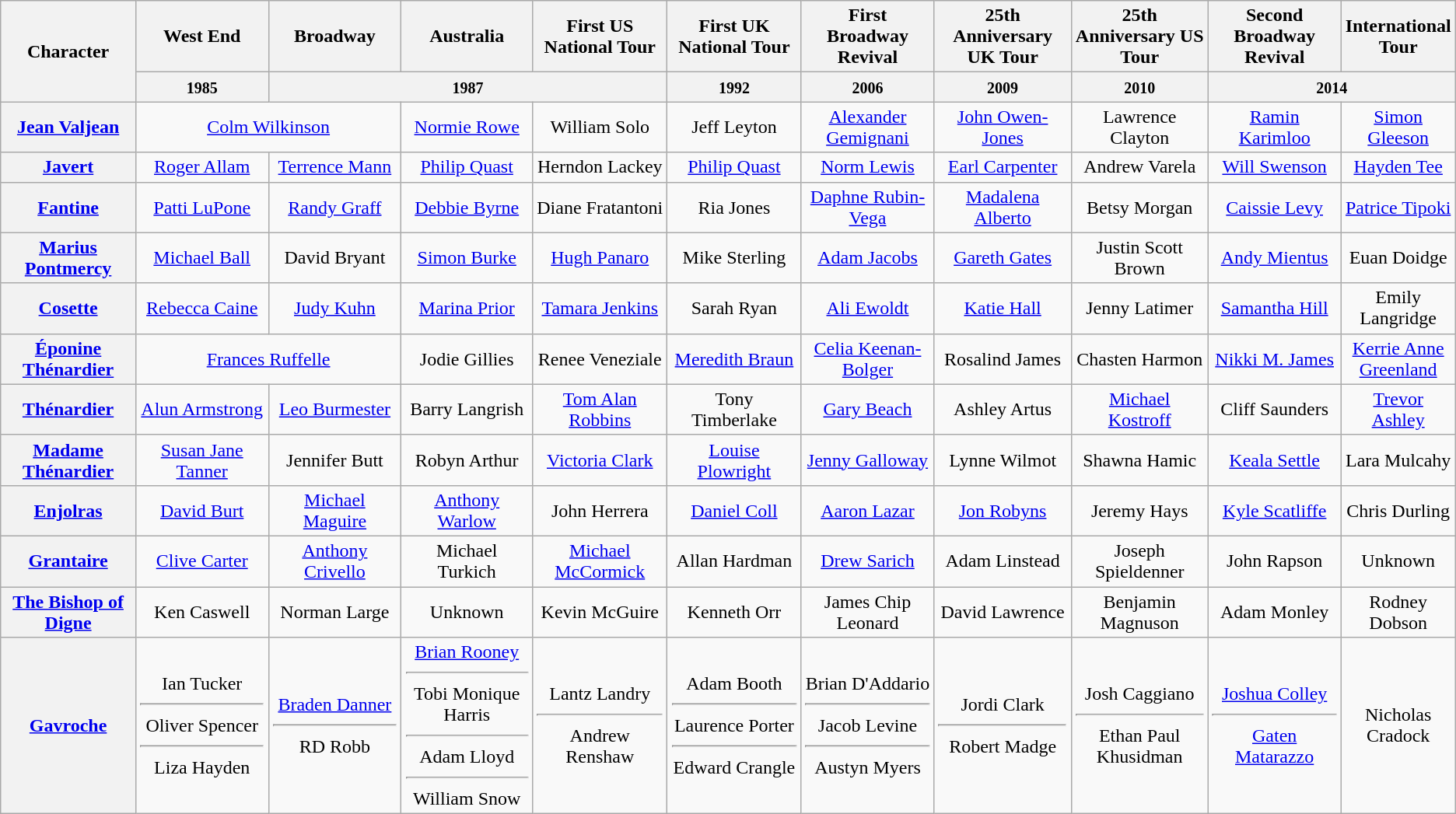<table class="wikitable">
<tr>
<th rowspan=2 style="width:10%;">Character</th>
<th style="width:10%;">West End</th>
<th style="width:10%;">Broadway</th>
<th style="width:10%;">Australia</th>
<th style="width:10%;">First US National Tour</th>
<th style="width:10%;">First UK National Tour</th>
<th style="width:10%;">First Broadway Revival</th>
<th style="width:10%;">25th Anniversary UK Tour</th>
<th style="width:10%;">25th Anniversary US Tour</th>
<th style="width:10%;">Second Broadway Revival</th>
<th style="width:10%;">International Tour</th>
</tr>
<tr>
<th><small>1985</small></th>
<th colspan=3><small>1987</small></th>
<th><small>1992</small></th>
<th><small>2006</small></th>
<th><small>2009</small></th>
<th><small>2010</small></th>
<th colspan=2><small>2014</small></th>
</tr>
<tr>
<th style="text-align:center;"><a href='#'>Jean Valjean</a></th>
<td colspan="2" style="text-align:center;"><a href='#'>Colm Wilkinson</a></td>
<td style="text-align:center;"><a href='#'>Normie Rowe</a></td>
<td style="text-align:center;">William Solo</td>
<td style="text-align:center;">Jeff Leyton</td>
<td style="text-align:center;"><a href='#'>Alexander Gemignani</a></td>
<td style="text-align:center;"><a href='#'>John Owen-Jones</a></td>
<td style="text-align:center;">Lawrence Clayton</td>
<td style="text-align:center;"><a href='#'>Ramin Karimloo</a></td>
<td style="text-align:center;"><a href='#'>Simon Gleeson</a></td>
</tr>
<tr>
<th style="text-align:center;"><a href='#'>Javert</a></th>
<td style="text-align:center;"><a href='#'>Roger Allam</a></td>
<td style="text-align:center;"><a href='#'>Terrence Mann</a></td>
<td style="text-align:center;"><a href='#'>Philip Quast</a></td>
<td style="text-align:center;">Herndon Lackey</td>
<td style="text-align:center;"><a href='#'>Philip Quast</a></td>
<td style="text-align:center;"><a href='#'>Norm Lewis</a></td>
<td style="text-align:center;"><a href='#'>Earl Carpenter</a></td>
<td style="text-align:center;">Andrew Varela</td>
<td style="text-align:center;"><a href='#'>Will Swenson</a></td>
<td style="text-align:center;"><a href='#'>Hayden Tee</a></td>
</tr>
<tr>
<th style="text-align:center;"><a href='#'>Fantine</a></th>
<td style="text-align:center;"><a href='#'>Patti LuPone</a></td>
<td style="text-align:center;"><a href='#'>Randy Graff</a></td>
<td style="text-align:center;"><a href='#'>Debbie Byrne</a></td>
<td style="text-align:center;">Diane Fratantoni</td>
<td style="text-align:center;">Ria Jones</td>
<td style="text-align:center;"><a href='#'>Daphne Rubin-Vega</a></td>
<td style="text-align:center;"><a href='#'>Madalena Alberto</a></td>
<td style="text-align:center;">Betsy Morgan</td>
<td style="text-align:center;"><a href='#'>Caissie Levy</a></td>
<td style="text-align:center;"><a href='#'>Patrice Tipoki</a></td>
</tr>
<tr>
<th style="text-align:center;"><a href='#'>Marius Pontmercy</a></th>
<td style="text-align:center;"><a href='#'>Michael Ball</a></td>
<td style="text-align:center;">David Bryant</td>
<td style="text-align:center;"><a href='#'>Simon Burke</a></td>
<td style="text-align:center;"><a href='#'>Hugh Panaro</a></td>
<td style="text-align:center;">Mike Sterling</td>
<td style="text-align:center;"><a href='#'>Adam Jacobs</a></td>
<td style="text-align:center;"><a href='#'>Gareth Gates</a></td>
<td style="text-align:center;">Justin Scott Brown</td>
<td style="text-align:center;"><a href='#'>Andy Mientus</a></td>
<td style="text-align:center;">Euan Doidge</td>
</tr>
<tr>
<th style="text-align:center;"><a href='#'>Cosette</a></th>
<td style="text-align:center;"><a href='#'>Rebecca Caine</a></td>
<td style="text-align:center;"><a href='#'>Judy Kuhn</a></td>
<td style="text-align:center;"><a href='#'>Marina Prior</a></td>
<td style="text-align:center;"><a href='#'>Tamara Jenkins</a></td>
<td style="text-align:center;">Sarah Ryan</td>
<td style="text-align:center;"><a href='#'>Ali Ewoldt</a></td>
<td style="text-align:center;"><a href='#'>Katie Hall</a></td>
<td style="text-align:center;">Jenny Latimer</td>
<td style="text-align:center;"><a href='#'>Samantha Hill</a></td>
<td style="text-align:center;">Emily Langridge</td>
</tr>
<tr>
<th style="text-align:center;"><a href='#'>Éponine Thénardier</a></th>
<td colspan="2" style="text-align:center;"><a href='#'>Frances Ruffelle</a></td>
<td style="text-align:center;">Jodie Gillies</td>
<td style="text-align:center;">Renee Veneziale</td>
<td style="text-align:center;"><a href='#'>Meredith Braun</a></td>
<td style="text-align:center;"><a href='#'>Celia Keenan-Bolger</a></td>
<td style="text-align:center;">Rosalind James</td>
<td style="text-align:center;">Chasten Harmon</td>
<td style="text-align:center;"><a href='#'>Nikki M. James</a></td>
<td style="text-align:center;"><a href='#'>Kerrie Anne Greenland</a></td>
</tr>
<tr>
<th style="text-align:center;"><a href='#'>Thénardier</a></th>
<td style="text-align:center;"><a href='#'>Alun Armstrong</a></td>
<td style="text-align:center;"><a href='#'>Leo Burmester</a></td>
<td style="text-align:center;">Barry Langrish</td>
<td style="text-align:center;"><a href='#'>Tom Alan Robbins</a></td>
<td style="text-align:center;">Tony Timberlake</td>
<td style="text-align:center;"><a href='#'>Gary Beach</a></td>
<td style="text-align:center;">Ashley Artus</td>
<td style="text-align:center;"><a href='#'>Michael Kostroff</a></td>
<td style="text-align:center;">Cliff Saunders</td>
<td style="text-align:center;"><a href='#'>Trevor Ashley</a></td>
</tr>
<tr>
<th style="text-align:center;"><a href='#'>Madame Thénardier</a></th>
<td style="text-align:center;"><a href='#'>Susan Jane Tanner</a></td>
<td style="text-align:center;">Jennifer Butt</td>
<td style="text-align:center;">Robyn Arthur</td>
<td style="text-align:center;"><a href='#'>Victoria Clark</a></td>
<td style="text-align:center;"><a href='#'>Louise Plowright</a></td>
<td style="text-align:center;"><a href='#'>Jenny Galloway</a></td>
<td style="text-align:center;">Lynne Wilmot</td>
<td style="text-align:center;">Shawna Hamic</td>
<td style="text-align:center;"><a href='#'>Keala Settle</a></td>
<td style="text-align:center;">Lara Mulcahy</td>
</tr>
<tr>
<th style="text-align:center;"><a href='#'>Enjolras</a></th>
<td style="text-align:center;"><a href='#'>David Burt</a></td>
<td style="text-align:center;"><a href='#'>Michael Maguire</a></td>
<td style="text-align:center;"><a href='#'>Anthony Warlow</a></td>
<td style="text-align:center;">John Herrera</td>
<td style="text-align:center;"><a href='#'>Daniel Coll</a></td>
<td style="text-align:center;"><a href='#'>Aaron Lazar</a></td>
<td style="text-align:center;"><a href='#'>Jon Robyns</a></td>
<td style="text-align:center;">Jeremy Hays</td>
<td style="text-align:center;"><a href='#'>Kyle Scatliffe</a></td>
<td style="text-align:center;">Chris Durling</td>
</tr>
<tr>
<th style="text-align:center;"><a href='#'>Grantaire</a></th>
<td style="text-align:center;"><a href='#'>Clive Carter</a></td>
<td style="text-align:center;"><a href='#'>Anthony Crivello</a></td>
<td style="text-align:center;">Michael Turkich</td>
<td style="text-align:center;"><a href='#'>Michael McCormick</a></td>
<td style="text-align:center;">Allan Hardman</td>
<td style="text-align:center;"><a href='#'>Drew Sarich</a></td>
<td style="text-align:center;">Adam Linstead</td>
<td style="text-align:center;">Joseph Spieldenner</td>
<td style="text-align:center;">John Rapson</td>
<td style="text-align:center;">Unknown</td>
</tr>
<tr>
<th style="text-align:center;"><a href='#'>The Bishop of Digne</a></th>
<td style="text-align:center;">Ken Caswell</td>
<td style="text-align:center;">Norman Large</td>
<td style="text-align:center;">Unknown</td>
<td style="text-align:center;">Kevin McGuire</td>
<td style="text-align:center;">Kenneth Orr</td>
<td style="text-align:center;">James Chip Leonard</td>
<td style="text-align:center;">David Lawrence</td>
<td style="text-align:center;">Benjamin Magnuson</td>
<td style="text-align:center;">Adam Monley</td>
<td style="text-align:center;">Rodney Dobson</td>
</tr>
<tr>
<th style="text-align:center;"><a href='#'>Gavroche</a></th>
<td style="text-align:center;">Ian Tucker<hr>Oliver Spencer<hr>Liza Hayden</td>
<td style="text-align:center;"><a href='#'>Braden Danner</a><hr>RD Robb</td>
<td style="text-align:center;"><a href='#'>Brian Rooney</a><hr>Tobi Monique Harris<hr>Adam Lloyd<hr>William Snow</td>
<td style="text-align:center;">Lantz Landry<hr>Andrew Renshaw</td>
<td style="text-align:center;">Adam Booth<hr>Laurence Porter<hr>Edward Crangle</td>
<td style="text-align:center;">Brian D'Addario<hr>Jacob Levine<hr>Austyn Myers</td>
<td style="text-align:center;">Jordi Clark<hr>Robert Madge</td>
<td style="text-align:center;">Josh Caggiano<hr>Ethan Paul Khusidman</td>
<td style="text-align:center;"><a href='#'>Joshua Colley</a><hr><a href='#'>Gaten Matarazzo</a></td>
<td style="text-align:center;">Nicholas Cradock</td>
</tr>
</table>
